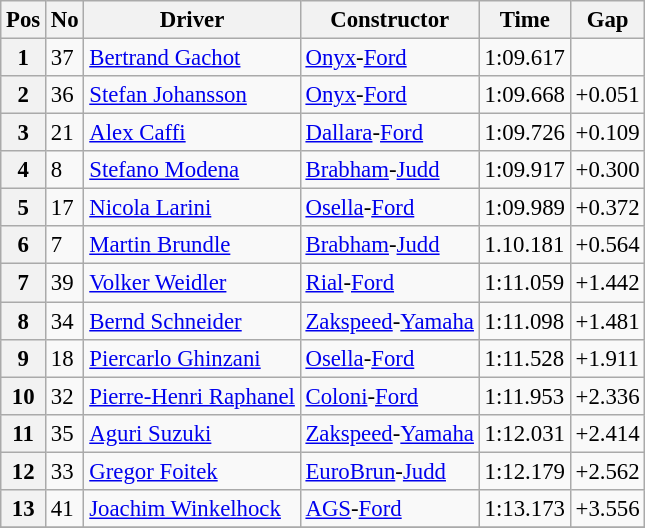<table class="wikitable sortable" style="font-size: 95%;">
<tr>
<th>Pos</th>
<th>No</th>
<th>Driver</th>
<th>Constructor</th>
<th>Time</th>
<th>Gap</th>
</tr>
<tr>
<th>1</th>
<td>37</td>
<td> <a href='#'>Bertrand Gachot</a></td>
<td><a href='#'>Onyx</a>-<a href='#'>Ford</a></td>
<td>1:09.617</td>
<td></td>
</tr>
<tr>
<th>2</th>
<td>36</td>
<td> <a href='#'>Stefan Johansson</a></td>
<td><a href='#'>Onyx</a>-<a href='#'>Ford</a></td>
<td>1:09.668</td>
<td>+0.051</td>
</tr>
<tr>
<th>3</th>
<td>21</td>
<td> <a href='#'>Alex Caffi</a></td>
<td><a href='#'>Dallara</a>-<a href='#'>Ford</a></td>
<td>1:09.726</td>
<td>+0.109</td>
</tr>
<tr>
<th>4</th>
<td>8</td>
<td> <a href='#'>Stefano Modena</a></td>
<td><a href='#'>Brabham</a>-<a href='#'>Judd</a></td>
<td>1:09.917</td>
<td>+0.300</td>
</tr>
<tr>
<th>5</th>
<td>17</td>
<td> <a href='#'>Nicola Larini</a></td>
<td><a href='#'>Osella</a>-<a href='#'>Ford</a></td>
<td>1:09.989</td>
<td>+0.372</td>
</tr>
<tr>
<th>6</th>
<td>7</td>
<td> <a href='#'>Martin Brundle</a></td>
<td><a href='#'>Brabham</a>-<a href='#'>Judd</a></td>
<td>1.10.181</td>
<td>+0.564</td>
</tr>
<tr>
<th>7</th>
<td>39</td>
<td> <a href='#'>Volker Weidler</a></td>
<td><a href='#'>Rial</a>-<a href='#'>Ford</a></td>
<td>1:11.059</td>
<td>+1.442</td>
</tr>
<tr>
<th>8</th>
<td>34</td>
<td> <a href='#'>Bernd Schneider</a></td>
<td><a href='#'>Zakspeed</a>-<a href='#'>Yamaha</a></td>
<td>1:11.098</td>
<td>+1.481</td>
</tr>
<tr>
<th>9</th>
<td>18</td>
<td> <a href='#'>Piercarlo Ghinzani</a></td>
<td><a href='#'>Osella</a>-<a href='#'>Ford</a></td>
<td>1:11.528</td>
<td>+1.911</td>
</tr>
<tr>
<th>10</th>
<td>32</td>
<td> <a href='#'>Pierre-Henri Raphanel</a></td>
<td><a href='#'>Coloni</a>-<a href='#'>Ford</a></td>
<td>1:11.953</td>
<td>+2.336</td>
</tr>
<tr>
<th>11</th>
<td>35</td>
<td> <a href='#'>Aguri Suzuki</a></td>
<td><a href='#'>Zakspeed</a>-<a href='#'>Yamaha</a></td>
<td>1:12.031</td>
<td>+2.414</td>
</tr>
<tr>
<th>12</th>
<td>33</td>
<td> <a href='#'>Gregor Foitek</a></td>
<td><a href='#'>EuroBrun</a>-<a href='#'>Judd</a></td>
<td>1:12.179</td>
<td>+2.562</td>
</tr>
<tr>
<th>13</th>
<td>41</td>
<td> <a href='#'>Joachim Winkelhock</a></td>
<td><a href='#'>AGS</a>-<a href='#'>Ford</a></td>
<td>1:13.173</td>
<td>+3.556</td>
</tr>
<tr>
</tr>
</table>
